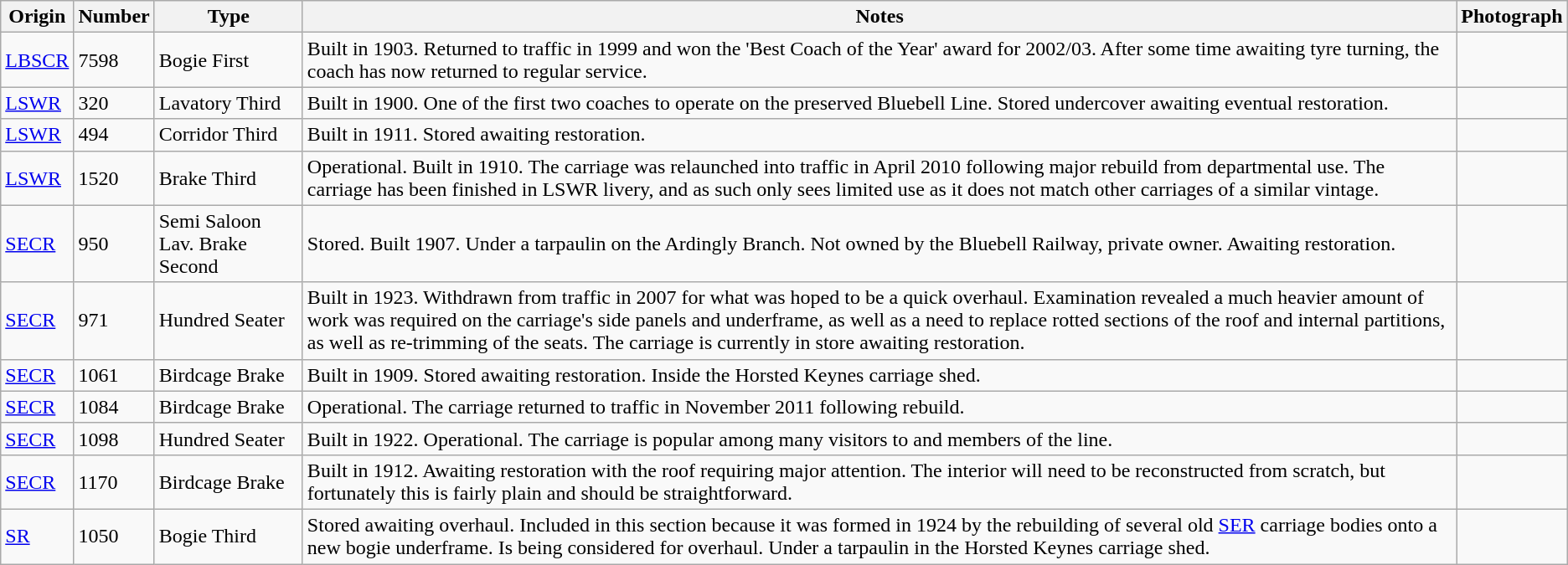<table class="wikitable">
<tr>
<th>Origin</th>
<th>Number</th>
<th>Type</th>
<th>Notes</th>
<th>Photograph</th>
</tr>
<tr>
<td><a href='#'>LBSCR</a></td>
<td>7598</td>
<td>Bogie First</td>
<td>Built in 1903. Returned to traffic in 1999 and won the 'Best Coach of the Year' award for 2002/03. After some time awaiting tyre turning, the coach has now returned to regular service.</td>
<td></td>
</tr>
<tr>
<td><a href='#'>LSWR</a></td>
<td>320</td>
<td>Lavatory Third</td>
<td>Built in 1900. One of the first two coaches to operate on the preserved Bluebell Line. Stored undercover awaiting eventual restoration.</td>
<td></td>
</tr>
<tr>
<td><a href='#'>LSWR</a></td>
<td>494</td>
<td>Corridor Third</td>
<td>Built in 1911. Stored awaiting restoration.</td>
<td></td>
</tr>
<tr>
<td><a href='#'>LSWR</a></td>
<td>1520</td>
<td>Brake Third</td>
<td>Operational. Built in 1910. The carriage was relaunched into traffic in April 2010 following major rebuild from departmental use. The carriage has been finished in LSWR livery, and as such only sees limited use as it does not match other carriages of a similar vintage.</td>
<td></td>
</tr>
<tr>
<td><a href='#'>SECR</a></td>
<td>950</td>
<td>Semi Saloon Lav. Brake Second</td>
<td>Stored. Built 1907. Under a tarpaulin on the Ardingly Branch. Not owned by the Bluebell Railway, private owner. Awaiting restoration.</td>
<td></td>
</tr>
<tr>
<td><a href='#'>SECR</a></td>
<td>971</td>
<td>Hundred Seater</td>
<td>Built in 1923. Withdrawn from traffic in 2007 for what was hoped to be a quick overhaul. Examination revealed a much heavier amount of work was required on the carriage's side panels and underframe, as well as a need to replace rotted sections of the roof and internal partitions, as well as re-trimming of the seats. The carriage is currently in store awaiting restoration.</td>
<td></td>
</tr>
<tr>
<td><a href='#'>SECR</a></td>
<td>1061</td>
<td>Birdcage Brake</td>
<td>Built in 1909. Stored awaiting restoration. Inside the Horsted Keynes carriage shed.</td>
<td></td>
</tr>
<tr>
<td><a href='#'>SECR</a></td>
<td>1084</td>
<td>Birdcage Brake</td>
<td>Operational. The carriage returned to traffic in November 2011 following rebuild.</td>
<td></td>
</tr>
<tr>
<td><a href='#'>SECR</a></td>
<td>1098</td>
<td>Hundred Seater</td>
<td>Built in 1922. Operational. The carriage is popular among many visitors to and members of the line.</td>
<td></td>
</tr>
<tr>
<td><a href='#'>SECR</a></td>
<td>1170</td>
<td>Birdcage Brake</td>
<td>Built in 1912. Awaiting restoration with the roof requiring major attention. The interior will need to be reconstructed from scratch, but fortunately this is fairly plain and should be straightforward.</td>
<td></td>
</tr>
<tr>
<td><a href='#'>SR</a></td>
<td>1050</td>
<td>Bogie Third</td>
<td>Stored awaiting overhaul. Included in this section because it was formed in 1924 by the rebuilding of several old <a href='#'>SER</a> carriage bodies onto a new bogie underframe. Is being considered for overhaul. Under a tarpaulin in the Horsted Keynes carriage shed.</td>
<td></td>
</tr>
</table>
